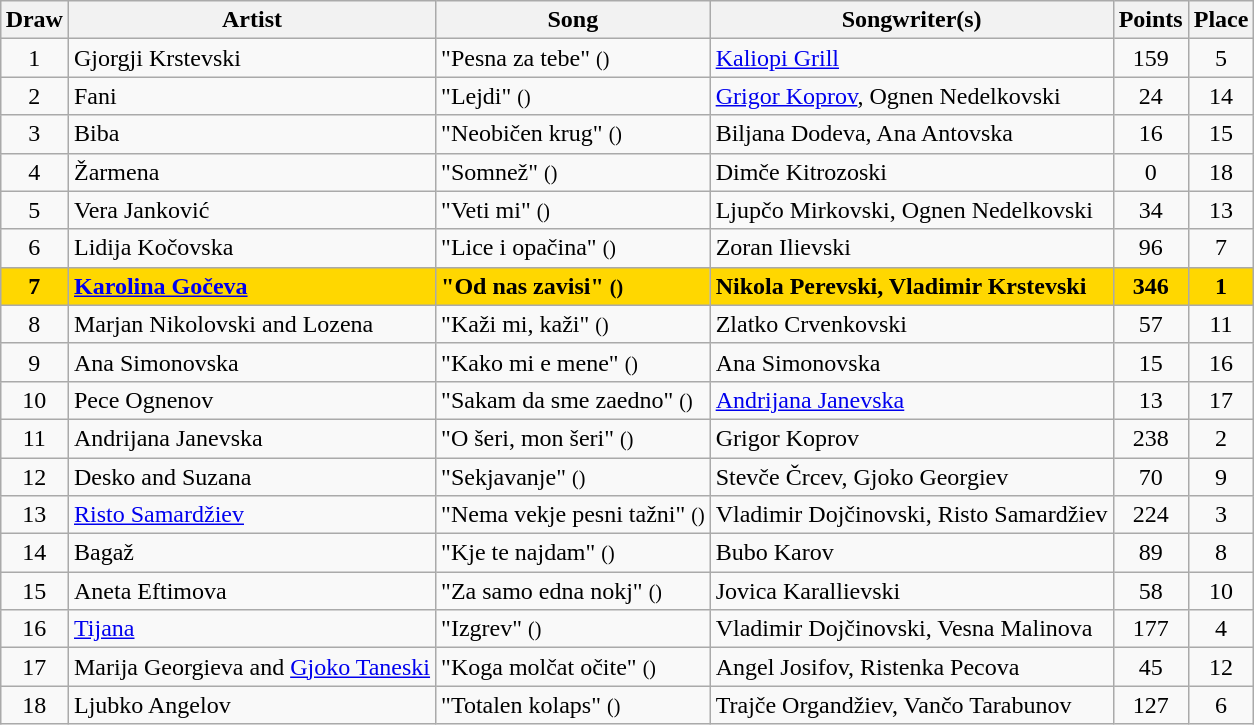<table class="sortable wikitable" style="margin: 1em auto 1em auto; text-align:center">
<tr>
<th>Draw</th>
<th>Artist</th>
<th>Song</th>
<th class="unsortable">Songwriter(s)</th>
<th>Points</th>
<th>Place</th>
</tr>
<tr>
<td>1</td>
<td align="left">Gjorgji Krstevski</td>
<td align="left">"Pesna za tebe" <small>()</small></td>
<td align="left"><a href='#'>Kaliopi Grill</a></td>
<td>159</td>
<td>5</td>
</tr>
<tr>
<td>2</td>
<td align="left">Fani</td>
<td align="left">"Lejdi" <small>()</small></td>
<td align="left"><a href='#'>Grigor Koprov</a>, Ognen Nedelkovski</td>
<td>24</td>
<td>14</td>
</tr>
<tr>
<td>3</td>
<td align="left">Biba</td>
<td align="left">"Neobičen krug" <small>()</small></td>
<td align="left">Biljana Dodeva, Ana Antovska</td>
<td>16</td>
<td>15</td>
</tr>
<tr>
<td>4</td>
<td align="left">Žarmena</td>
<td align="left">"Somnež" <small>()</small></td>
<td align="left">Dimče Kitrozoski</td>
<td>0</td>
<td>18</td>
</tr>
<tr>
<td>5</td>
<td align="left">Vera Janković</td>
<td align="left">"Veti mi" <small>()</small></td>
<td align="left">Ljupčo Mirkovski, Ognen Nedelkovski</td>
<td>34</td>
<td>13</td>
</tr>
<tr>
<td>6</td>
<td align="left">Lidija Kočovska</td>
<td align="left">"Lice i opačina" <small>()</small></td>
<td align="left">Zoran Ilievski</td>
<td>96</td>
<td>7</td>
</tr>
<tr style="font-weight:bold; background:gold;">
<td>7</td>
<td align="left"><a href='#'>Karolina Gočeva</a></td>
<td align="left">"Od nas zavisi" <small>()</small></td>
<td align="left">Nikola Perevski, Vladimir Krstevski</td>
<td>346</td>
<td>1</td>
</tr>
<tr>
<td>8</td>
<td align="left">Marjan Nikolovski and Lozena</td>
<td align="left">"Kaži mi, kaži" <small>()</small></td>
<td align="left">Zlatko Crvenkovski</td>
<td>57</td>
<td>11</td>
</tr>
<tr>
<td>9</td>
<td align="left">Ana Simonovska</td>
<td align="left">"Kako mi e mene" <small>()</small></td>
<td align="left">Ana Simonovska</td>
<td>15</td>
<td>16</td>
</tr>
<tr>
<td>10</td>
<td align="left">Pece Ognenov</td>
<td align="left">"Sakam da sme zaedno" <small>()</small></td>
<td align="left"><a href='#'>Andrijana Janevska</a></td>
<td>13</td>
<td>17</td>
</tr>
<tr>
<td>11</td>
<td align="left">Andrijana Janevska</td>
<td align="left">"O šeri, mon šeri" <small>()</small></td>
<td align="left">Grigor Koprov</td>
<td>238</td>
<td>2</td>
</tr>
<tr>
<td>12</td>
<td align="left">Desko and Suzana</td>
<td align="left">"Sekjavanje" <small>()</small></td>
<td align="left">Stevče Črcev, Gjoko Georgiev</td>
<td>70</td>
<td>9</td>
</tr>
<tr>
<td>13</td>
<td align="left"><a href='#'>Risto Samardžiev</a></td>
<td align="left">"Nema vekje pesni tažni" <small>()</small></td>
<td align="left">Vladimir Dojčinovski, Risto Samardžiev</td>
<td>224</td>
<td>3</td>
</tr>
<tr>
<td>14</td>
<td align="left">Bagaž</td>
<td align="left">"Kje te najdam" <small>()</small></td>
<td align="left">Bubo Karov</td>
<td>89</td>
<td>8</td>
</tr>
<tr>
<td>15</td>
<td align="left">Aneta Eftimova</td>
<td align="left">"Za samo edna nokj" <small>()</small></td>
<td align="left">Jovica Karallievski</td>
<td>58</td>
<td>10</td>
</tr>
<tr>
<td>16</td>
<td align="left"><a href='#'>Tijana</a></td>
<td align="left">"Izgrev" <small>()</small></td>
<td align="left">Vladimir Dojčinovski, Vesna Malinova</td>
<td>177</td>
<td>4</td>
</tr>
<tr>
<td>17</td>
<td align="left">Marija Georgieva and <a href='#'>Gjoko Taneski</a></td>
<td align="left">"Koga molčat očite" <small>()</small></td>
<td align="left">Angel Josifov, Ristenka Pecova</td>
<td>45</td>
<td>12</td>
</tr>
<tr>
<td>18</td>
<td align="left">Ljubko Angelov</td>
<td align="left">"Totalen kolaps" <small>()</small></td>
<td align="left">Trajče Organdžiev, Vančo Tarabunov</td>
<td>127</td>
<td>6</td>
</tr>
</table>
